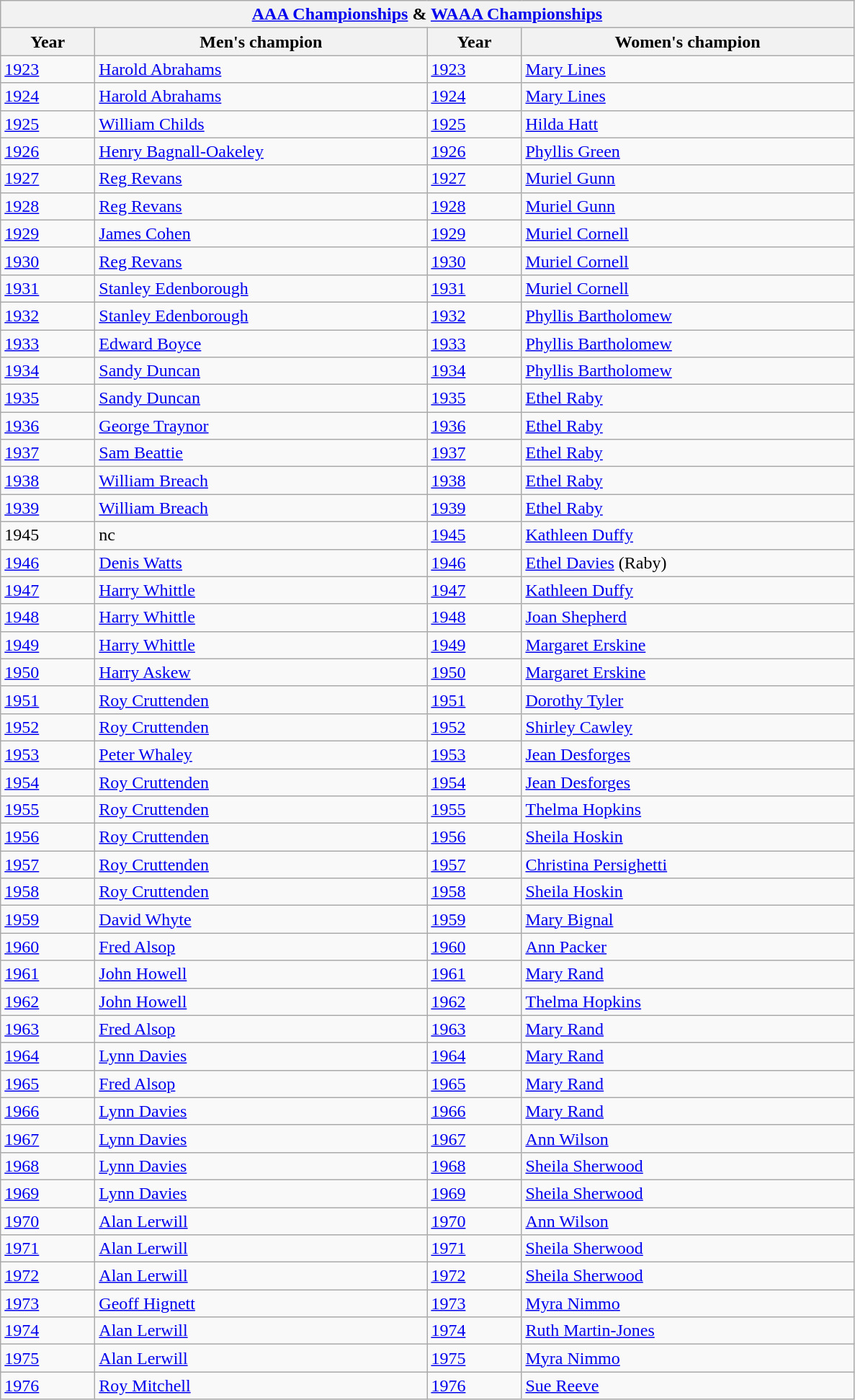<table class="wikitable">
<tr>
<th colspan="4"><a href='#'>AAA Championships</a> & <a href='#'>WAAA Championships</a></th>
</tr>
<tr>
<th width=80>Year</th>
<th width=300>Men's champion</th>
<th width=80>Year</th>
<th width=300>Women's champion</th>
</tr>
<tr>
<td><a href='#'>1923</a></td>
<td><a href='#'>Harold Abrahams</a></td>
<td><a href='#'>1923</a></td>
<td><a href='#'>Mary Lines</a></td>
</tr>
<tr>
<td><a href='#'>1924</a></td>
<td><a href='#'>Harold Abrahams</a></td>
<td><a href='#'>1924</a></td>
<td><a href='#'>Mary Lines</a></td>
</tr>
<tr>
<td><a href='#'>1925</a></td>
<td><a href='#'>William Childs</a></td>
<td><a href='#'>1925</a></td>
<td><a href='#'>Hilda Hatt</a></td>
</tr>
<tr>
<td><a href='#'>1926</a></td>
<td><a href='#'>Henry Bagnall-Oakeley</a></td>
<td><a href='#'>1926</a></td>
<td><a href='#'>Phyllis Green</a></td>
</tr>
<tr>
<td><a href='#'>1927</a></td>
<td><a href='#'>Reg Revans</a></td>
<td><a href='#'>1927</a></td>
<td><a href='#'>Muriel Gunn</a></td>
</tr>
<tr>
<td><a href='#'>1928</a></td>
<td><a href='#'>Reg Revans</a></td>
<td><a href='#'>1928</a></td>
<td><a href='#'>Muriel Gunn</a></td>
</tr>
<tr>
<td><a href='#'>1929</a></td>
<td><a href='#'>James Cohen</a></td>
<td><a href='#'>1929</a></td>
<td><a href='#'>Muriel Cornell</a></td>
</tr>
<tr>
<td><a href='#'>1930</a></td>
<td><a href='#'>Reg Revans</a></td>
<td><a href='#'>1930</a></td>
<td><a href='#'>Muriel Cornell</a></td>
</tr>
<tr>
<td><a href='#'>1931</a></td>
<td><a href='#'>Stanley Edenborough</a></td>
<td><a href='#'>1931</a></td>
<td><a href='#'>Muriel Cornell</a></td>
</tr>
<tr>
<td><a href='#'>1932</a></td>
<td><a href='#'>Stanley Edenborough</a></td>
<td><a href='#'>1932</a></td>
<td><a href='#'>Phyllis Bartholomew</a></td>
</tr>
<tr>
<td><a href='#'>1933</a></td>
<td><a href='#'>Edward Boyce</a></td>
<td><a href='#'>1933</a></td>
<td><a href='#'>Phyllis Bartholomew</a></td>
</tr>
<tr>
<td><a href='#'>1934</a></td>
<td><a href='#'>Sandy Duncan</a></td>
<td><a href='#'>1934</a></td>
<td><a href='#'>Phyllis Bartholomew</a></td>
</tr>
<tr>
<td><a href='#'>1935</a></td>
<td><a href='#'>Sandy Duncan</a></td>
<td><a href='#'>1935</a></td>
<td><a href='#'>Ethel Raby</a></td>
</tr>
<tr>
<td><a href='#'>1936</a></td>
<td><a href='#'>George Traynor</a></td>
<td><a href='#'>1936</a></td>
<td><a href='#'>Ethel Raby</a></td>
</tr>
<tr>
<td><a href='#'>1937</a></td>
<td><a href='#'>Sam Beattie</a></td>
<td><a href='#'>1937</a></td>
<td><a href='#'>Ethel Raby</a></td>
</tr>
<tr>
<td><a href='#'>1938</a></td>
<td><a href='#'>William Breach</a></td>
<td><a href='#'>1938</a></td>
<td><a href='#'>Ethel Raby</a></td>
</tr>
<tr>
<td><a href='#'>1939</a></td>
<td><a href='#'>William Breach</a></td>
<td><a href='#'>1939</a></td>
<td><a href='#'>Ethel Raby</a></td>
</tr>
<tr>
<td>1945</td>
<td>nc</td>
<td><a href='#'>1945</a></td>
<td><a href='#'>Kathleen Duffy</a></td>
</tr>
<tr>
<td><a href='#'>1946</a></td>
<td><a href='#'>Denis Watts</a></td>
<td><a href='#'>1946</a></td>
<td><a href='#'>Ethel Davies</a> (Raby)</td>
</tr>
<tr>
<td><a href='#'>1947</a></td>
<td><a href='#'>Harry Whittle</a></td>
<td><a href='#'>1947</a></td>
<td><a href='#'>Kathleen Duffy</a></td>
</tr>
<tr>
<td><a href='#'>1948</a></td>
<td><a href='#'>Harry Whittle</a></td>
<td><a href='#'>1948</a></td>
<td><a href='#'>Joan Shepherd</a></td>
</tr>
<tr>
<td><a href='#'>1949</a></td>
<td><a href='#'>Harry Whittle</a></td>
<td><a href='#'>1949</a></td>
<td><a href='#'>Margaret Erskine</a></td>
</tr>
<tr>
<td><a href='#'>1950</a></td>
<td><a href='#'>Harry Askew</a></td>
<td><a href='#'>1950</a></td>
<td><a href='#'>Margaret Erskine</a></td>
</tr>
<tr>
<td><a href='#'>1951</a></td>
<td><a href='#'>Roy Cruttenden</a></td>
<td><a href='#'>1951</a></td>
<td><a href='#'>Dorothy Tyler</a></td>
</tr>
<tr>
<td><a href='#'>1952</a></td>
<td><a href='#'>Roy Cruttenden</a></td>
<td><a href='#'>1952</a></td>
<td><a href='#'>Shirley Cawley</a></td>
</tr>
<tr>
<td><a href='#'>1953</a></td>
<td><a href='#'>Peter Whaley</a></td>
<td><a href='#'>1953</a></td>
<td><a href='#'>Jean Desforges</a></td>
</tr>
<tr>
<td><a href='#'>1954</a></td>
<td><a href='#'>Roy Cruttenden</a></td>
<td><a href='#'>1954</a></td>
<td><a href='#'>Jean Desforges</a></td>
</tr>
<tr>
<td><a href='#'>1955</a></td>
<td><a href='#'>Roy Cruttenden</a></td>
<td><a href='#'>1955</a></td>
<td><a href='#'>Thelma Hopkins</a></td>
</tr>
<tr>
<td><a href='#'>1956</a></td>
<td><a href='#'>Roy Cruttenden</a></td>
<td><a href='#'>1956</a></td>
<td><a href='#'>Sheila Hoskin</a></td>
</tr>
<tr>
<td><a href='#'>1957</a></td>
<td><a href='#'>Roy Cruttenden</a></td>
<td><a href='#'>1957</a></td>
<td><a href='#'>Christina Persighetti</a></td>
</tr>
<tr>
<td><a href='#'>1958</a></td>
<td><a href='#'>Roy Cruttenden</a></td>
<td><a href='#'>1958</a></td>
<td><a href='#'>Sheila Hoskin</a></td>
</tr>
<tr>
<td><a href='#'>1959</a></td>
<td><a href='#'>David Whyte</a></td>
<td><a href='#'>1959</a></td>
<td><a href='#'>Mary Bignal</a></td>
</tr>
<tr>
<td><a href='#'>1960</a></td>
<td><a href='#'>Fred Alsop</a></td>
<td><a href='#'>1960</a></td>
<td><a href='#'>Ann Packer</a></td>
</tr>
<tr>
<td><a href='#'>1961</a></td>
<td><a href='#'>John Howell</a></td>
<td><a href='#'>1961</a></td>
<td><a href='#'>Mary Rand</a></td>
</tr>
<tr>
<td><a href='#'>1962</a></td>
<td><a href='#'>John Howell</a></td>
<td><a href='#'>1962</a></td>
<td><a href='#'>Thelma Hopkins</a></td>
</tr>
<tr>
<td><a href='#'>1963</a></td>
<td><a href='#'>Fred Alsop</a></td>
<td><a href='#'>1963</a></td>
<td><a href='#'>Mary Rand</a></td>
</tr>
<tr>
<td><a href='#'>1964</a></td>
<td><a href='#'>Lynn Davies</a></td>
<td><a href='#'>1964</a></td>
<td><a href='#'>Mary Rand</a></td>
</tr>
<tr>
<td><a href='#'>1965</a></td>
<td><a href='#'>Fred Alsop</a></td>
<td><a href='#'>1965</a></td>
<td><a href='#'>Mary Rand</a></td>
</tr>
<tr>
<td><a href='#'>1966</a></td>
<td><a href='#'>Lynn Davies</a></td>
<td><a href='#'>1966</a></td>
<td><a href='#'>Mary Rand</a></td>
</tr>
<tr>
<td><a href='#'>1967</a></td>
<td><a href='#'>Lynn Davies</a></td>
<td><a href='#'>1967</a></td>
<td><a href='#'>Ann Wilson</a></td>
</tr>
<tr>
<td><a href='#'>1968</a></td>
<td><a href='#'>Lynn Davies</a></td>
<td><a href='#'>1968</a></td>
<td><a href='#'>Sheila Sherwood</a></td>
</tr>
<tr>
<td><a href='#'>1969</a></td>
<td><a href='#'>Lynn Davies</a></td>
<td><a href='#'>1969</a></td>
<td><a href='#'>Sheila Sherwood</a></td>
</tr>
<tr>
<td><a href='#'>1970</a></td>
<td><a href='#'>Alan Lerwill</a></td>
<td><a href='#'>1970</a></td>
<td><a href='#'>Ann Wilson</a></td>
</tr>
<tr>
<td><a href='#'>1971</a></td>
<td><a href='#'>Alan Lerwill</a></td>
<td><a href='#'>1971</a></td>
<td><a href='#'>Sheila Sherwood</a></td>
</tr>
<tr>
<td><a href='#'>1972</a></td>
<td><a href='#'>Alan Lerwill</a></td>
<td><a href='#'>1972</a></td>
<td><a href='#'>Sheila Sherwood</a></td>
</tr>
<tr>
<td><a href='#'>1973</a></td>
<td><a href='#'>Geoff Hignett</a></td>
<td><a href='#'>1973</a></td>
<td><a href='#'>Myra Nimmo</a></td>
</tr>
<tr>
<td><a href='#'>1974</a></td>
<td><a href='#'>Alan Lerwill</a></td>
<td><a href='#'>1974</a></td>
<td><a href='#'>Ruth Martin-Jones</a></td>
</tr>
<tr>
<td><a href='#'>1975</a></td>
<td><a href='#'>Alan Lerwill</a></td>
<td><a href='#'>1975</a></td>
<td><a href='#'>Myra Nimmo</a></td>
</tr>
<tr>
<td><a href='#'>1976</a></td>
<td><a href='#'>Roy Mitchell</a></td>
<td><a href='#'>1976</a></td>
<td><a href='#'>Sue Reeve</a></td>
</tr>
</table>
